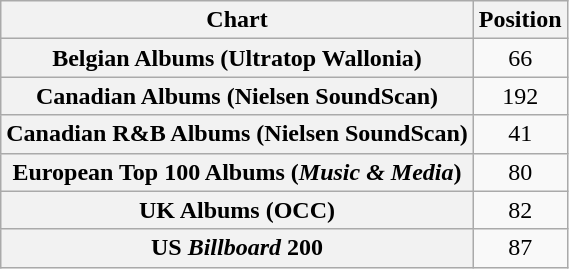<table class="wikitable sortable plainrowheaders" style="text-align:center">
<tr>
<th scope="col">Chart</th>
<th scope="col">Position</th>
</tr>
<tr>
<th scope="row">Belgian Albums (Ultratop Wallonia)</th>
<td>66</td>
</tr>
<tr>
<th scope="row">Canadian Albums (Nielsen SoundScan)</th>
<td>192</td>
</tr>
<tr>
<th scope="row">Canadian R&B Albums (Nielsen SoundScan)</th>
<td>41</td>
</tr>
<tr>
<th scope="row">European Top 100 Albums (<em>Music & Media</em>)</th>
<td>80</td>
</tr>
<tr>
<th scope="row">UK Albums (OCC)</th>
<td>82</td>
</tr>
<tr>
<th scope="row">US <em>Billboard</em> 200</th>
<td>87</td>
</tr>
</table>
